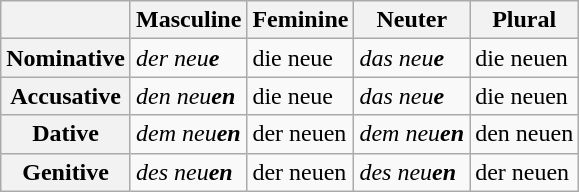<table class="wikitable">
<tr>
<th></th>
<th>Masculine</th>
<th>Feminine</th>
<th>Neuter</th>
<th>Plural</th>
</tr>
<tr>
<th>Nominative</th>
<td><em>der neu<strong>e<strong><em></td>
<td></em>die neu</strong>e</em></strong></td>
<td><em>das neu<strong>e<strong><em></td>
<td></em>die neu</strong>en</em></strong></td>
</tr>
<tr>
<th>Accusative</th>
<td><em>den neu<strong>en<strong><em></td>
<td></em>die neu</strong>e</em></strong></td>
<td><em>das neu<strong>e<strong><em></td>
<td></em>die neu</strong>en</em></strong></td>
</tr>
<tr>
<th>Dative</th>
<td><em>dem neu<strong>en<strong><em></td>
<td></em>der neu</strong>en</em></strong></td>
<td><em>dem neu<strong>en<strong><em></td>
<td></em>den neu</strong>en</em></strong></td>
</tr>
<tr>
<th>Genitive</th>
<td><em>des neu<strong>en<strong><em></td>
<td></em>der neu</strong>en</em></strong></td>
<td><em>des neu<strong>en<strong><em></td>
<td></em>der neu</strong>en</em></strong></td>
</tr>
</table>
